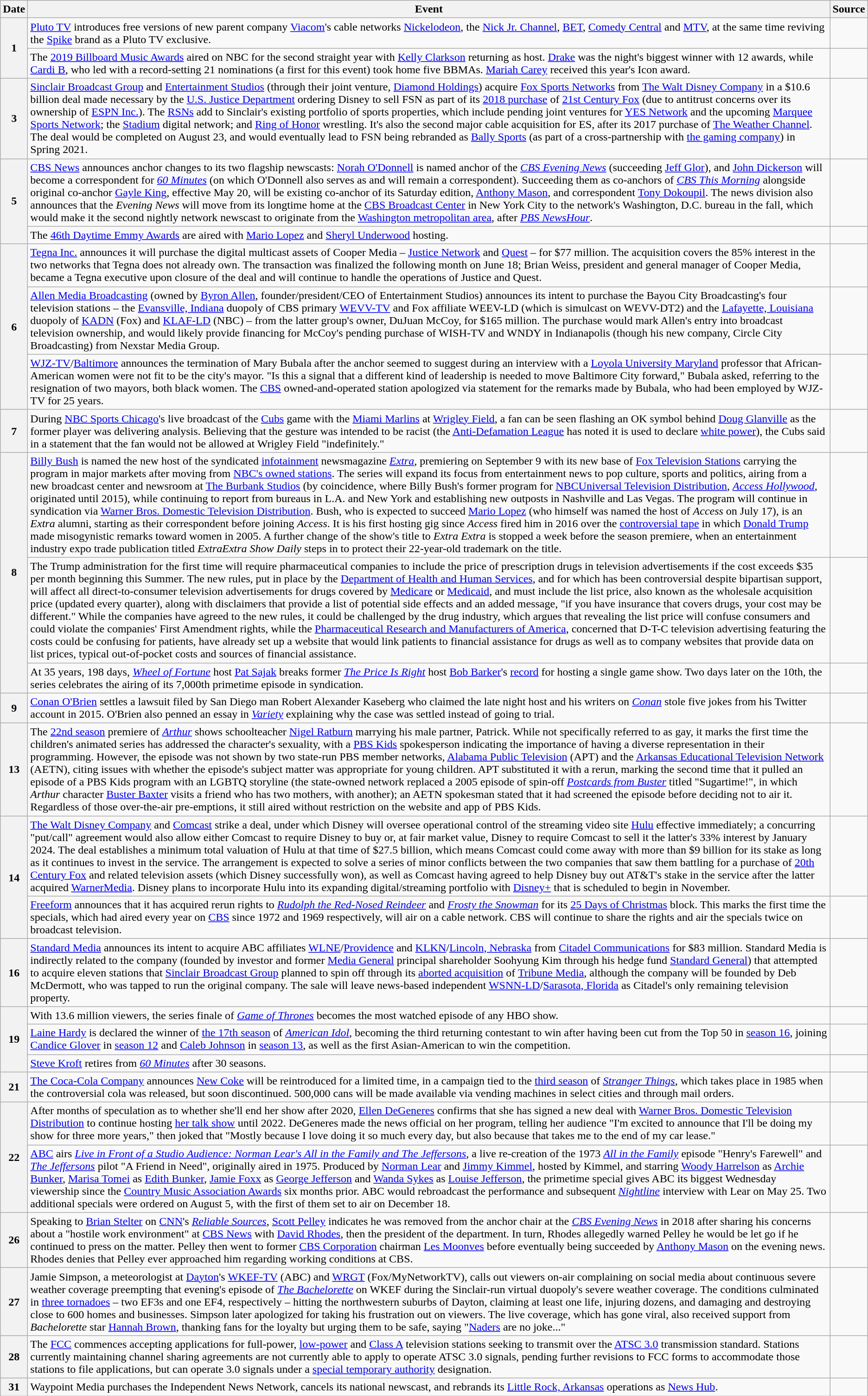<table class="wikitable">
<tr>
<th>Date</th>
<th>Event</th>
<th>Source</th>
</tr>
<tr>
<th rowspan=2>1</th>
<td><a href='#'>Pluto TV</a> introduces free versions of new parent company <a href='#'>Viacom</a>'s cable networks <a href='#'>Nickelodeon</a>, the <a href='#'>Nick Jr. Channel</a>, <a href='#'>BET</a>, <a href='#'>Comedy Central</a> and <a href='#'>MTV</a>, at the same time reviving the <a href='#'>Spike</a> brand as a Pluto TV exclusive.</td>
<td></td>
</tr>
<tr>
<td>The <a href='#'>2019 Billboard Music Awards</a> aired on NBC for the second straight year with <a href='#'>Kelly Clarkson</a> returning as host. <a href='#'>Drake</a> was the night's biggest winner with 12 awards, while <a href='#'>Cardi B</a>, who led with a record-setting 21 nominations (a first for this event) took home five BBMAs. <a href='#'>Mariah Carey</a> received this year's Icon award.</td>
<td></td>
</tr>
<tr>
<th>3</th>
<td><a href='#'>Sinclair Broadcast Group</a> and <a href='#'>Entertainment Studios</a> (through their joint venture, <a href='#'>Diamond Holdings</a>) acquire <a href='#'>Fox Sports Networks</a> from <a href='#'>The Walt Disney Company</a> in a $10.6 billion deal made necessary by the <a href='#'>U.S. Justice Department</a> ordering Disney to sell FSN as part of its <a href='#'>2018 purchase</a> of <a href='#'>21st Century Fox</a> (due to antitrust concerns over its ownership of <a href='#'>ESPN Inc.</a>).  The <a href='#'>RSNs</a> add to Sinclair's existing portfolio of sports properties, which include pending joint ventures for <a href='#'>YES Network</a> and the upcoming <a href='#'>Marquee Sports Network</a>; the <a href='#'>Stadium</a> digital network; and <a href='#'>Ring of Honor</a> wrestling.  It's also the second major cable acquisition for ES, after its 2017 purchase of <a href='#'>The Weather Channel</a>.  The deal would be completed on August 23, and would eventually lead to FSN being rebranded as <a href='#'>Bally Sports</a> (as part of a cross-partnership with <a href='#'>the gaming company</a>) in Spring 2021.</td>
<td><br></td>
</tr>
<tr>
<th rowspan="2">5</th>
<td><a href='#'>CBS News</a> announces anchor changes to its two flagship newscasts: <a href='#'>Norah O'Donnell</a> is named anchor of the <em><a href='#'>CBS Evening News</a></em> (succeeding <a href='#'>Jeff Glor</a>), and <a href='#'>John Dickerson</a> will become a correspondent for <em><a href='#'>60 Minutes</a></em> (on which O'Donnell also serves as and will remain a correspondent). Succeeding them as co-anchors of <em><a href='#'>CBS This Morning</a></em> alongside original co-anchor <a href='#'>Gayle King</a>, effective May 20, will be existing co-anchor of its Saturday edition, <a href='#'>Anthony Mason</a>, and correspondent <a href='#'>Tony Dokoupil</a>. The news division also announces that the <em>Evening News</em> will move from its longtime home at the <a href='#'>CBS Broadcast Center</a> in New York City to the network's Washington, D.C. bureau in the fall, which would make it the second nightly network newscast to originate from the <a href='#'>Washington metropolitan area</a>, after <em><a href='#'>PBS NewsHour</a></em>.</td>
<td></td>
</tr>
<tr>
<td>The <a href='#'>46th Daytime Emmy Awards</a> are aired with <a href='#'>Mario Lopez</a> and <a href='#'>Sheryl Underwood</a> hosting.</td>
<td></td>
</tr>
<tr>
<th rowspan=3>6</th>
<td><a href='#'>Tegna Inc.</a> announces it will purchase the digital multicast assets of Cooper Media – <a href='#'>Justice Network</a> and <a href='#'>Quest</a> – for $77 million. The acquisition covers the 85% interest in the two networks that Tegna does not already own. The transaction was finalized the following month on June 18; Brian Weiss, president and general manager of Cooper Media, became a Tegna executive upon closure of the deal and will continue to handle the operations of Justice and Quest.</td>
<td></td>
</tr>
<tr>
<td><a href='#'>Allen Media Broadcasting</a> (owned by <a href='#'>Byron Allen</a>, founder/president/CEO of Entertainment Studios) announces its intent to purchase the Bayou City Broadcasting's four television stations – the <a href='#'>Evansville, Indiana</a> duopoly of CBS primary <a href='#'>WEVV-TV</a> and Fox affiliate WEEV-LD (which is simulcast on WEVV-DT2) and the <a href='#'>Lafayette, Louisiana</a> duopoly of <a href='#'>KADN</a> (Fox) and <a href='#'>KLAF-LD</a> (NBC) – from the latter group's owner, DuJuan McCoy, for $165 million. The purchase would mark Allen's entry into broadcast television ownership, and would likely provide financing for McCoy's pending purchase of WISH-TV and WNDY in Indianapolis (though his new company, Circle City Broadcasting) from Nexstar Media Group.</td>
<td></td>
</tr>
<tr>
<td><a href='#'>WJZ-TV</a>/<a href='#'>Baltimore</a> announces the termination of Mary Bubala after the anchor seemed to suggest during an interview with a <a href='#'>Loyola University Maryland</a> professor that African-American women were not fit to be the city's mayor. "Is this a signal that a different kind of leadership is needed to move Baltimore City forward," Bubala asked, referring to the resignation of two mayors, both black women. The <a href='#'>CBS</a> owned-and-operated station apologized via statement for the remarks made by Bubala, who had been employed by WJZ-TV for 25 years.</td>
<td></td>
</tr>
<tr>
<th>7</th>
<td>During <a href='#'>NBC Sports Chicago</a>'s live broadcast of the <a href='#'>Cubs</a> game with the <a href='#'>Miami Marlins</a> at <a href='#'>Wrigley Field</a>, a fan can be seen flashing an OK symbol behind <a href='#'>Doug Glanville</a> as the former player was delivering analysis. Believing that the gesture was intended to be racist (the <a href='#'>Anti-Defamation League</a> has noted it is used to declare <a href='#'>white power</a>), the Cubs said in a statement that the fan would not be allowed at Wrigley Field "indefinitely."</td>
<td></td>
</tr>
<tr>
<th rowspan=3>8</th>
<td><a href='#'>Billy Bush</a> is named the new host of the syndicated <a href='#'>infotainment</a> newsmagazine <em><a href='#'>Extra</a></em>, premiering on September 9 with its new base of <a href='#'>Fox Television Stations</a> carrying the program in major markets after moving from <a href='#'>NBC's owned stations</a>. The series will expand its focus from entertainment news to pop culture, sports and politics, airing from a new broadcast center and newsroom at <a href='#'>The Burbank Studios</a> (by coincidence, where Billy Bush's former program for <a href='#'>NBCUniversal Television Distribution</a>, <em><a href='#'>Access Hollywood</a></em>, originated until 2015), while continuing to report from bureaus in L.A. and New York and establishing new outposts in Nashville and Las Vegas. The program will continue in syndication via <a href='#'>Warner Bros. Domestic Television Distribution</a>. Bush, who is expected to succeed <a href='#'>Mario Lopez</a> (who himself was named the host of <em>Access</em> on July 17), is an <em>Extra</em> alumni, starting as their correspondent before joining <em>Access</em>. It is his first hosting gig since <em>Access</em> fired him in 2016 over the <a href='#'>controversial tape</a> in which <a href='#'>Donald Trump</a> made misogynistic remarks toward women in 2005. A further change of the show's title to <em>Extra Extra</em> is stopped a week before the season premiere, when an entertainment industry expo trade publication titled <em>ExtraExtra Show Daily</em> steps in to protect their 22-year-old trademark on the title.</td>
<td><br></td>
</tr>
<tr>
<td>The Trump administration for the first time will require pharmaceutical companies to include the price of prescription drugs in television advertisements if the cost exceeds $35 per month beginning this Summer. The new rules, put in place by the <a href='#'>Department of Health and Human Services</a>, and for which has been controversial despite bipartisan support, will affect all direct-to-consumer television advertisements for drugs covered by <a href='#'>Medicare</a> or <a href='#'>Medicaid</a>, and must include the list price, also known as the wholesale acquisition price (updated every quarter), along with disclaimers that provide a list of potential side effects and an added message, "if you have insurance that covers drugs, your cost may be different." While the companies have agreed to the new rules, it could be challenged by the drug industry, which argues that revealing the list price will confuse consumers and could violate the companies' First Amendment rights, while the <a href='#'>Pharmaceutical Research and Manufacturers of America</a>, concerned that D-T-C television advertising featuring the costs could be confusing for patients, have already set up a website that would link patients to financial assistance for drugs as well as to company websites that provide data on list prices, typical out-of-pocket costs and sources of financial assistance.</td>
<td></td>
</tr>
<tr>
<td>At 35 years, 198 days, <em><a href='#'>Wheel of Fortune</a></em> host <a href='#'>Pat Sajak</a> breaks former <em><a href='#'>The Price Is Right</a></em> host <a href='#'>Bob Barker</a>'s <a href='#'>record</a> for hosting a single game show. Two days later on the 10th, the series celebrates the airing of its 7,000th primetime episode in syndication.</td>
<td></td>
</tr>
<tr>
<th>9</th>
<td><a href='#'>Conan O'Brien</a> settles a lawsuit filed by San Diego man Robert Alexander Kaseberg who claimed the late night host and his writers on <em><a href='#'>Conan</a></em> stole five jokes from his Twitter account in 2015. O'Brien also penned an essay in <em><a href='#'>Variety</a></em> explaining why the case was settled instead of going to trial.</td>
<td></td>
</tr>
<tr>
<th>13</th>
<td>The <a href='#'>22nd season</a> premiere of <em><a href='#'>Arthur</a></em> shows schoolteacher <a href='#'>Nigel Ratburn</a> marrying his male partner, Patrick. While not specifically referred to as gay, it marks the first time the children's animated series has addressed the character's sexuality, with a <a href='#'>PBS Kids</a> spokesperson indicating the importance of having a diverse representation in their programming. However, the episode was not shown by two state-run PBS member networks, <a href='#'>Alabama Public Television</a> (APT) and the <a href='#'>Arkansas Educational Television Network</a> (AETN), citing issues with whether the episode's subject matter was appropriate for young children. APT substituted it with a rerun, marking the second time that it pulled an episode of a PBS Kids program with an LGBTQ storyline (the state-owned network replaced a 2005 episode of spin-off <em><a href='#'>Postcards from Buster</a></em> titled "Sugartime!", in which <em>Arthur</em> character <a href='#'>Buster Baxter</a> visits a friend who has two mothers, with another); an AETN spokesman stated that it had screened the episode before deciding not to air it. Regardless of those over-the-air pre-emptions, it still aired without restriction on the website and app of PBS Kids.</td>
<td></td>
</tr>
<tr>
<th rowspan=2>14</th>
<td><a href='#'>The Walt Disney Company</a> and <a href='#'>Comcast</a> strike a deal, under which Disney will oversee operational control of the streaming video site <a href='#'>Hulu</a> effective immediately; a concurring "put/call" agreement would also allow either Comcast to require Disney to buy or, at fair market value, Disney to require Comcast to sell it the latter's 33% interest by January 2024. The deal establishes a minimum total valuation of Hulu at that time of $27.5 billion, which means Comcast could come away with more than $9 billion for its stake as long as it continues to invest in the service. The arrangement is expected to solve a series of minor conflicts between the two companies that saw them battling for a purchase of <a href='#'>20th Century Fox</a> and related television assets (which Disney successfully won), as well as Comcast having agreed to help Disney buy out AT&T's stake in the service after the latter acquired <a href='#'>WarnerMedia</a>. Disney plans to incorporate Hulu into its expanding digital/streaming portfolio with <a href='#'>Disney+</a> that is scheduled to begin in November.</td>
<td></td>
</tr>
<tr>
<td><a href='#'>Freeform</a> announces that it has acquired rerun rights to <em><a href='#'>Rudolph the Red-Nosed Reindeer</a></em> and <em><a href='#'>Frosty the Snowman</a></em> for its <a href='#'>25 Days of Christmas</a> block. This marks the first time the specials, which had aired every year on <a href='#'>CBS</a> since 1972 and 1969 respectively, will air on a cable network. CBS will continue to share the rights and air the specials twice on broadcast television.</td>
<td></td>
</tr>
<tr>
<th>16</th>
<td><a href='#'>Standard Media</a> announces its intent to acquire ABC affiliates <a href='#'>WLNE</a>/<a href='#'>Providence</a> and <a href='#'>KLKN</a>/<a href='#'>Lincoln, Nebraska</a> from <a href='#'>Citadel Communications</a> for $83 million. Standard Media is indirectly related to the company (founded by investor and former <a href='#'>Media General</a> principal shareholder Soohyung Kim through his hedge fund <a href='#'>Standard General</a>) that attempted to acquire eleven stations that <a href='#'>Sinclair Broadcast Group</a> planned to spin off through its <a href='#'>aborted acquisition</a> of <a href='#'>Tribune Media</a>, although the company will be founded by Deb McDermott, who was tapped to run the original company. The sale will leave news-based independent <a href='#'>WSNN-LD</a>/<a href='#'>Sarasota, Florida</a> as Citadel's only remaining television property.</td>
<td></td>
</tr>
<tr>
<th rowspan=3>19</th>
<td>With 13.6 million viewers, the series finale of <em><a href='#'>Game of Thrones</a></em> becomes the most watched episode of any HBO show.</td>
<td></td>
</tr>
<tr>
<td><a href='#'>Laine Hardy</a> is declared the winner of <a href='#'>the 17th season</a> of <em><a href='#'>American Idol</a></em>, becoming the third returning contestant to win after having been cut from the Top 50 in <a href='#'>season 16</a>, joining <a href='#'>Candice Glover</a> in <a href='#'>season 12</a> and <a href='#'>Caleb Johnson</a> in <a href='#'>season 13</a>, as well as the first Asian-American to win the competition.</td>
<td></td>
</tr>
<tr>
<td><a href='#'>Steve Kroft</a> retires from <em><a href='#'>60 Minutes</a></em> after 30 seasons.</td>
<td></td>
</tr>
<tr>
<th>21</th>
<td><a href='#'>The Coca-Cola Company</a> announces <a href='#'>New Coke</a> will be reintroduced for a limited time, in a campaign tied to the <a href='#'>third season</a> of <em><a href='#'>Stranger Things</a></em>, which takes place in 1985 when the controversial cola was released, but soon discontinued. 500,000 cans will be made available via vending machines in select cities and through mail orders.</td>
<td></td>
</tr>
<tr>
<th rowspan=2>22</th>
<td>After months of speculation as to whether she'll end her show after 2020, <a href='#'>Ellen DeGeneres</a> confirms that she has signed a new deal with <a href='#'>Warner Bros. Domestic Television Distribution</a> to continue hosting <a href='#'>her talk show</a> until 2022. DeGeneres made the news official on her program, telling her audience "I'm excited to announce that I'll be doing my show for three more years," then joked that "Mostly because I love doing it so much every day, but also because that takes me to the end of my car lease."</td>
<td></td>
</tr>
<tr>
<td><a href='#'>ABC</a> airs <em><a href='#'>Live in Front of a Studio Audience: Norman Lear's All in the Family and The Jeffersons</a></em>, a live re-creation of the 1973 <em><a href='#'>All in the Family</a></em> episode "Henry's Farewell" and <em><a href='#'>The Jeffersons</a></em> pilot "A Friend in Need", originally aired in 1975. Produced by <a href='#'>Norman Lear</a> and <a href='#'>Jimmy Kimmel</a>, hosted by Kimmel, and starring <a href='#'>Woody Harrelson</a> as <a href='#'>Archie Bunker</a>, <a href='#'>Marisa Tomei</a> as <a href='#'>Edith Bunker</a>, <a href='#'>Jamie Foxx</a> as <a href='#'>George Jefferson</a> and <a href='#'>Wanda Sykes</a> as <a href='#'>Louise Jefferson</a>, the primetime special gives ABC its biggest Wednesday viewership since the <a href='#'>Country Music Association Awards</a> six months prior. ABC would rebroadcast the performance and subsequent <em><a href='#'>Nightline</a></em> interview with Lear on May 25. Two additional specials were ordered on August 5, with the first of them set to air on December 18.</td>
<td></td>
</tr>
<tr>
<th>26</th>
<td>Speaking to <a href='#'>Brian Stelter</a> on <a href='#'>CNN</a>'s <em><a href='#'>Reliable Sources</a></em>, <a href='#'>Scott Pelley</a> indicates he was removed from the anchor chair at the <em><a href='#'>CBS Evening News</a></em> in 2018 after sharing his concerns about a "hostile work environment" at <a href='#'>CBS News</a> with <a href='#'>David Rhodes</a>, then the president of the department. In turn, Rhodes allegedly warned Pelley he would be let go if he continued to press on the matter. Pelley then went to former <a href='#'>CBS Corporation</a> chairman <a href='#'>Les Moonves</a> before eventually being succeeded by <a href='#'>Anthony Mason</a> on the evening news. Rhodes denies that Pelley ever approached him regarding working conditions at CBS.</td>
<td></td>
</tr>
<tr>
<th>27</th>
<td>Jamie Simpson, a meteorologist at <a href='#'>Dayton</a>'s <a href='#'>WKEF-TV</a> (ABC) and <a href='#'>WRGT</a> (Fox/MyNetworkTV), calls out viewers on-air complaining on social media about continuous severe weather coverage preempting that evening's episode of <em><a href='#'>The Bachelorette</a></em> on WKEF during the Sinclair-run virtual duopoly's severe weather coverage. The conditions culminated in <a href='#'>three tornadoes</a> – two EF3s and one EF4, respectively – hitting the northwestern suburbs of Dayton, claiming at least one life, injuring dozens, and damaging and destroying close to 600 homes and businesses. Simpson later apologized for taking his frustration out on viewers. The live coverage, which has gone viral, also received support from <em>Bachelorette</em> star <a href='#'>Hannah Brown</a>, thanking fans for the loyalty but urging them to be safe, saying "<a href='#'>Naders</a> are no joke..."</td>
<td></td>
</tr>
<tr>
<th>28</th>
<td>The <a href='#'>FCC</a> commences accepting applications for full-power, <a href='#'>low-power</a> and <a href='#'>Class A</a> television stations seeking to transmit over the <a href='#'>ATSC 3.0</a> transmission standard. Stations currently maintaining channel sharing agreements are not currently able to apply to operate ATSC 3.0 signals, pending further revisions to FCC forms to accommodate those stations to file applications, but can operate 3.0 signals under a <a href='#'>special temporary authority</a> designation.</td>
<td></td>
</tr>
<tr>
<th>31</th>
<td>Waypoint Media purchases the Independent News Network, cancels its national newscast, and rebrands its <a href='#'>Little Rock, Arkansas</a> operations as <a href='#'>News Hub</a>.</td>
<td></td>
</tr>
</table>
